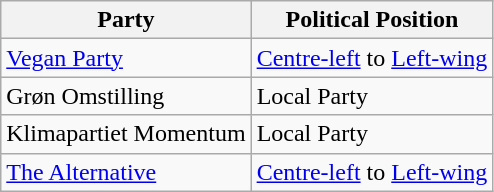<table class="wikitable mw-collapsible mw-collapsed">
<tr>
<th>Party</th>
<th>Political Position</th>
</tr>
<tr>
<td><a href='#'>Vegan Party</a></td>
<td><a href='#'>Centre-left</a> to <a href='#'>Left-wing</a></td>
</tr>
<tr>
<td>Grøn Omstilling</td>
<td>Local Party</td>
</tr>
<tr>
<td>Klimapartiet Momentum</td>
<td>Local Party</td>
</tr>
<tr>
<td><a href='#'>The Alternative</a></td>
<td><a href='#'>Centre-left</a> to <a href='#'>Left-wing</a></td>
</tr>
</table>
